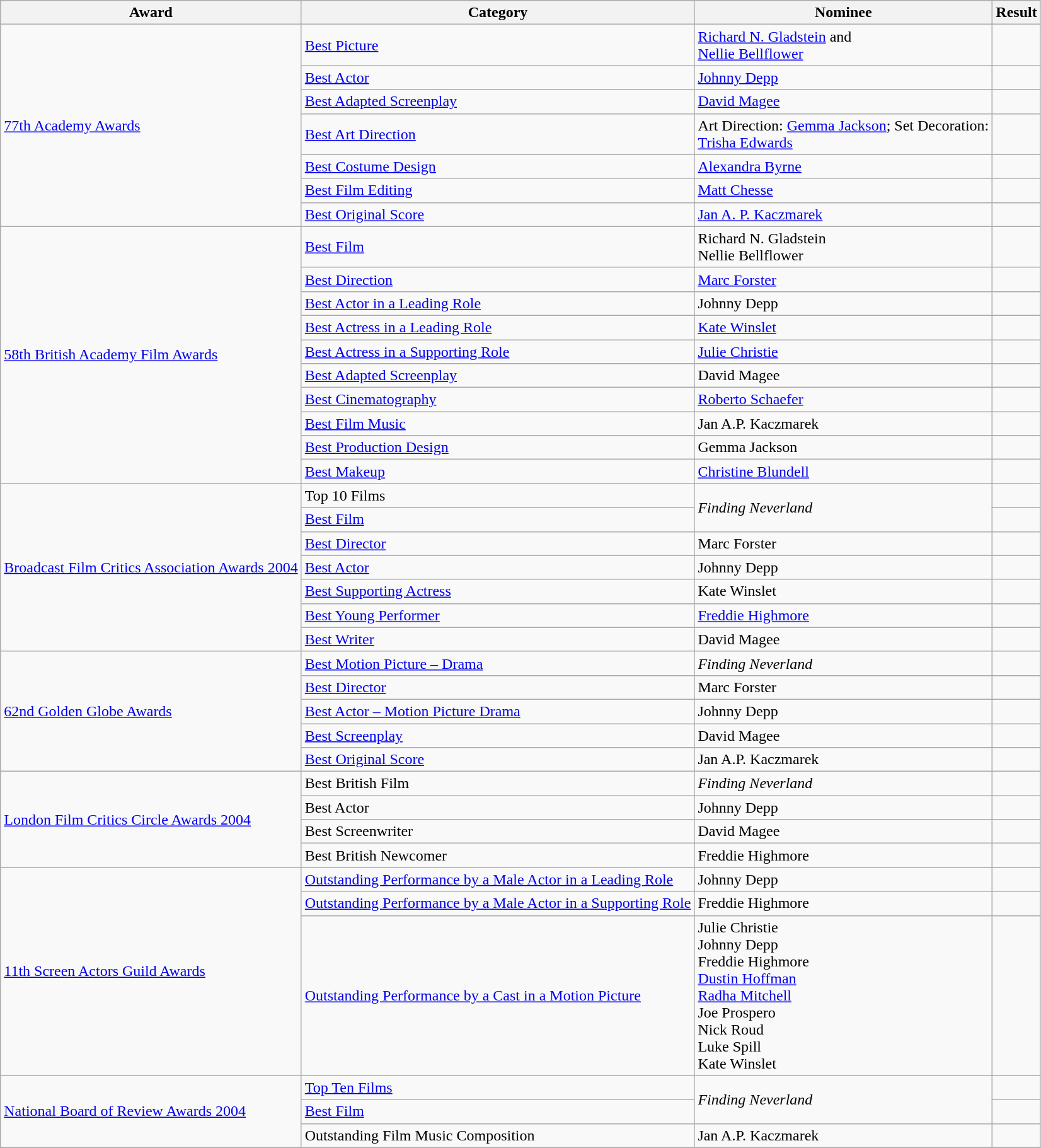<table class = "wikitable sortable">
<tr>
<th>Award</th>
<th>Category</th>
<th>Nominee</th>
<th>Result</th>
</tr>
<tr>
<td rowspan = "7"><a href='#'>77th Academy Awards</a></td>
<td><a href='#'>Best Picture</a></td>
<td><a href='#'>Richard N. Gladstein</a> and <br><a href='#'>Nellie Bellflower</a></td>
<td></td>
</tr>
<tr>
<td><a href='#'>Best Actor</a></td>
<td><a href='#'>Johnny Depp</a></td>
<td></td>
</tr>
<tr>
<td><a href='#'>Best Adapted Screenplay</a></td>
<td><a href='#'>David Magee</a></td>
<td></td>
</tr>
<tr>
<td><a href='#'>Best Art Direction</a></td>
<td>Art Direction: <a href='#'>Gemma Jackson</a>; Set Decoration: <br><a href='#'>Trisha Edwards</a></td>
<td></td>
</tr>
<tr>
<td><a href='#'>Best Costume Design</a></td>
<td><a href='#'>Alexandra Byrne</a></td>
<td></td>
</tr>
<tr>
<td><a href='#'>Best Film Editing</a></td>
<td><a href='#'>Matt Chesse</a></td>
<td></td>
</tr>
<tr>
<td><a href='#'>Best Original Score</a></td>
<td><a href='#'>Jan A. P. Kaczmarek</a></td>
<td></td>
</tr>
<tr>
<td rowspan = "10"><a href='#'>58th British Academy Film Awards</a></td>
<td><a href='#'>Best Film</a></td>
<td>Richard N. Gladstein<br>Nellie Bellflower</td>
<td></td>
</tr>
<tr>
<td><a href='#'>Best Direction</a></td>
<td><a href='#'>Marc Forster</a></td>
<td></td>
</tr>
<tr>
<td><a href='#'>Best Actor in a Leading Role</a></td>
<td>Johnny Depp</td>
<td></td>
</tr>
<tr>
<td><a href='#'>Best Actress in a Leading Role</a></td>
<td><a href='#'>Kate Winslet</a></td>
<td></td>
</tr>
<tr>
<td><a href='#'>Best Actress in a Supporting Role</a></td>
<td><a href='#'>Julie Christie</a></td>
<td></td>
</tr>
<tr>
<td><a href='#'>Best Adapted Screenplay</a></td>
<td>David Magee</td>
<td></td>
</tr>
<tr>
<td><a href='#'>Best Cinematography</a></td>
<td><a href='#'>Roberto Schaefer</a></td>
<td></td>
</tr>
<tr>
<td><a href='#'>Best Film Music</a></td>
<td>Jan A.P. Kaczmarek</td>
<td></td>
</tr>
<tr>
<td><a href='#'>Best Production Design</a></td>
<td>Gemma Jackson</td>
<td></td>
</tr>
<tr>
<td><a href='#'>Best Makeup</a></td>
<td><a href='#'>Christine Blundell</a></td>
<td></td>
</tr>
<tr>
<td rowspan = "7"><a href='#'>Broadcast Film Critics Association Awards 2004</a></td>
<td>Top 10 Films</td>
<td rowspan="2"><em>Finding Neverland</em></td>
<td></td>
</tr>
<tr>
<td><a href='#'>Best Film</a></td>
<td></td>
</tr>
<tr>
<td><a href='#'>Best Director</a></td>
<td>Marc Forster</td>
<td></td>
</tr>
<tr>
<td><a href='#'>Best Actor</a></td>
<td>Johnny Depp</td>
<td></td>
</tr>
<tr>
<td><a href='#'>Best Supporting Actress</a></td>
<td>Kate Winslet</td>
<td></td>
</tr>
<tr>
<td><a href='#'>Best Young Performer</a></td>
<td><a href='#'>Freddie Highmore</a></td>
<td></td>
</tr>
<tr>
<td><a href='#'>Best Writer</a></td>
<td>David Magee</td>
<td></td>
</tr>
<tr>
<td rowspan = "5"><a href='#'>62nd Golden Globe Awards</a></td>
<td><a href='#'>Best Motion Picture – Drama</a></td>
<td><em>Finding Neverland</em></td>
<td></td>
</tr>
<tr>
<td><a href='#'>Best Director</a></td>
<td>Marc Forster</td>
<td></td>
</tr>
<tr>
<td><a href='#'>Best Actor – Motion Picture Drama</a></td>
<td>Johnny Depp</td>
<td></td>
</tr>
<tr>
<td><a href='#'>Best Screenplay</a></td>
<td>David Magee</td>
<td></td>
</tr>
<tr>
<td><a href='#'>Best Original Score</a></td>
<td>Jan A.P. Kaczmarek</td>
<td></td>
</tr>
<tr>
<td rowspan = "4"><a href='#'>London Film Critics Circle Awards 2004</a></td>
<td>Best British Film</td>
<td><em>Finding Neverland</em></td>
<td></td>
</tr>
<tr>
<td>Best Actor</td>
<td>Johnny Depp</td>
<td></td>
</tr>
<tr>
<td>Best Screenwriter</td>
<td>David Magee</td>
<td></td>
</tr>
<tr>
<td>Best British Newcomer</td>
<td>Freddie Highmore</td>
<td></td>
</tr>
<tr>
<td rowspan = "3"><a href='#'>11th Screen Actors Guild Awards</a></td>
<td><a href='#'>Outstanding Performance by a Male Actor in a Leading Role</a></td>
<td>Johnny Depp</td>
<td></td>
</tr>
<tr>
<td><a href='#'>Outstanding Performance by a Male Actor in a Supporting Role</a></td>
<td>Freddie Highmore</td>
<td></td>
</tr>
<tr>
<td><a href='#'>Outstanding Performance by a Cast in a Motion Picture</a></td>
<td>Julie Christie<br>Johnny Depp<br>Freddie Highmore<br><a href='#'>Dustin Hoffman</a><br><a href='#'>Radha Mitchell</a><br>Joe Prospero<br>Nick Roud<br>Luke Spill<br>Kate Winslet</td>
<td></td>
</tr>
<tr>
<td rowspan = "3"><a href='#'>National Board of Review Awards 2004</a></td>
<td><a href='#'>Top Ten Films</a></td>
<td rowspan="2"><em>Finding Neverland</em></td>
<td></td>
</tr>
<tr>
<td><a href='#'>Best Film</a></td>
<td></td>
</tr>
<tr>
<td>Outstanding Film Music Composition</td>
<td>Jan A.P. Kaczmarek</td>
<td></td>
</tr>
</table>
